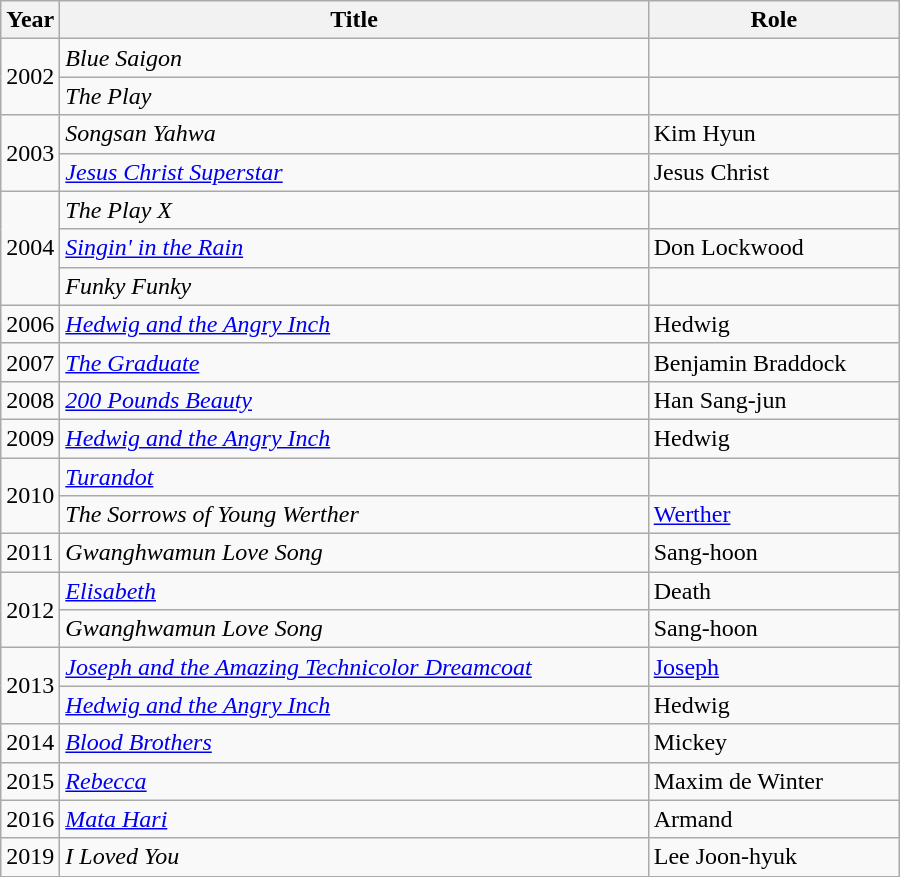<table class="wikitable" style="width:600px">
<tr>
<th width=10>Year</th>
<th>Title</th>
<th>Role</th>
</tr>
<tr>
<td rowspan=2>2002</td>
<td><em>Blue Saigon</em></td>
<td></td>
</tr>
<tr>
<td><em>The Play</em></td>
<td></td>
</tr>
<tr>
<td rowspan=2>2003</td>
<td><em>Songsan Yahwa</em></td>
<td>Kim Hyun</td>
</tr>
<tr>
<td><em><a href='#'>Jesus Christ Superstar</a></em></td>
<td>Jesus Christ</td>
</tr>
<tr>
<td rowspan=3>2004</td>
<td><em>The Play X</em></td>
<td></td>
</tr>
<tr>
<td><em><a href='#'>Singin' in the Rain</a></em></td>
<td>Don Lockwood</td>
</tr>
<tr>
<td><em>Funky Funky</em></td>
<td></td>
</tr>
<tr>
<td>2006</td>
<td><em><a href='#'>Hedwig and the Angry Inch</a></em></td>
<td>Hedwig</td>
</tr>
<tr>
<td>2007</td>
<td><em><a href='#'>The Graduate</a></em></td>
<td>Benjamin Braddock</td>
</tr>
<tr>
<td>2008</td>
<td><em><a href='#'>200 Pounds Beauty</a></em></td>
<td>Han Sang-jun</td>
</tr>
<tr>
<td>2009</td>
<td><em><a href='#'>Hedwig and the Angry Inch</a></em></td>
<td>Hedwig</td>
</tr>
<tr>
<td rowspan=2>2010</td>
<td><em><a href='#'>Turandot</a></em></td>
<td></td>
</tr>
<tr>
<td><em>The Sorrows of Young Werther</em></td>
<td><a href='#'>Werther</a></td>
</tr>
<tr>
<td>2011</td>
<td><em>Gwanghwamun Love Song</em></td>
<td>Sang-hoon</td>
</tr>
<tr>
<td rowspan=2>2012</td>
<td><em><a href='#'>Elisabeth</a></em></td>
<td>Death</td>
</tr>
<tr>
<td><em>Gwanghwamun Love Song</em></td>
<td>Sang-hoon</td>
</tr>
<tr>
<td rowspan=2>2013</td>
<td><em><a href='#'>Joseph and the Amazing Technicolor Dreamcoat</a></em></td>
<td><a href='#'>Joseph</a></td>
</tr>
<tr>
<td><em><a href='#'>Hedwig and the Angry Inch</a></em></td>
<td>Hedwig</td>
</tr>
<tr>
<td>2014</td>
<td><em><a href='#'>Blood Brothers</a></em></td>
<td>Mickey</td>
</tr>
<tr>
<td>2015</td>
<td><em><a href='#'>Rebecca</a></em></td>
<td>Maxim de Winter</td>
</tr>
<tr>
<td>2016</td>
<td><em><a href='#'>Mata Hari</a></em></td>
<td>Armand</td>
</tr>
<tr>
<td>2019</td>
<td><em>I Loved You</em></td>
<td>Lee Joon-hyuk</td>
</tr>
</table>
